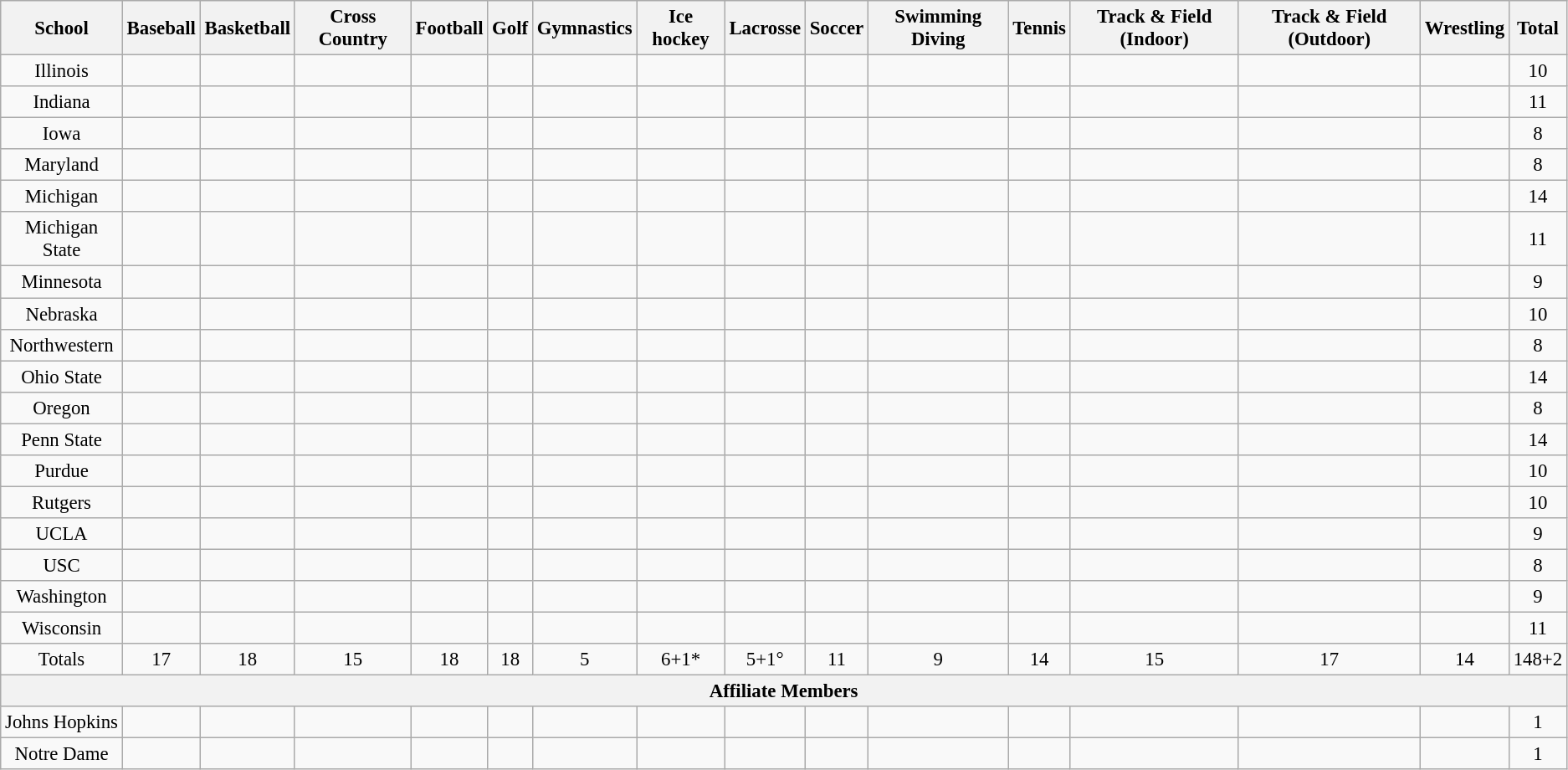<table class="wikitable" style="text-align: center; font-size: 95%">
<tr>
<th scope="col">School</th>
<th scope="col">Baseball</th>
<th scope="col">Basketball</th>
<th scope="col">Cross Country</th>
<th scope="col">Football</th>
<th scope="col">Golf</th>
<th scope="col">Gymnastics</th>
<th scope="col">Ice hockey</th>
<th scope="col">Lacrosse</th>
<th scope="col">Soccer</th>
<th scope="col">Swimming Diving</th>
<th scope="col">Tennis</th>
<th scope="col">Track & Field (Indoor)</th>
<th scope="col">Track & Field (Outdoor)</th>
<th scope="col">Wrestling</th>
<th scope="col">Total</th>
</tr>
<tr>
<td>Illinois</td>
<td></td>
<td></td>
<td></td>
<td></td>
<td></td>
<td></td>
<td></td>
<td></td>
<td></td>
<td></td>
<td></td>
<td></td>
<td></td>
<td></td>
<td>10</td>
</tr>
<tr>
<td>Indiana</td>
<td></td>
<td></td>
<td></td>
<td></td>
<td></td>
<td></td>
<td></td>
<td></td>
<td></td>
<td></td>
<td></td>
<td></td>
<td></td>
<td></td>
<td>11</td>
</tr>
<tr>
<td>Iowa</td>
<td></td>
<td></td>
<td></td>
<td></td>
<td></td>
<td></td>
<td></td>
<td></td>
<td></td>
<td></td>
<td></td>
<td></td>
<td></td>
<td></td>
<td>8</td>
</tr>
<tr>
<td>Maryland</td>
<td></td>
<td></td>
<td></td>
<td></td>
<td></td>
<td></td>
<td></td>
<td></td>
<td></td>
<td></td>
<td></td>
<td></td>
<td></td>
<td></td>
<td>8</td>
</tr>
<tr>
<td>Michigan</td>
<td></td>
<td></td>
<td></td>
<td></td>
<td></td>
<td></td>
<td></td>
<td></td>
<td></td>
<td></td>
<td></td>
<td></td>
<td></td>
<td></td>
<td>14</td>
</tr>
<tr>
<td>Michigan State</td>
<td></td>
<td></td>
<td></td>
<td></td>
<td></td>
<td></td>
<td></td>
<td></td>
<td></td>
<td></td>
<td></td>
<td></td>
<td></td>
<td></td>
<td>11</td>
</tr>
<tr>
<td>Minnesota</td>
<td></td>
<td></td>
<td></td>
<td></td>
<td></td>
<td></td>
<td></td>
<td></td>
<td></td>
<td></td>
<td></td>
<td></td>
<td></td>
<td></td>
<td>9</td>
</tr>
<tr>
<td>Nebraska</td>
<td></td>
<td></td>
<td></td>
<td></td>
<td></td>
<td></td>
<td></td>
<td></td>
<td></td>
<td></td>
<td></td>
<td></td>
<td></td>
<td></td>
<td>10</td>
</tr>
<tr>
<td>Northwestern</td>
<td></td>
<td></td>
<td></td>
<td></td>
<td></td>
<td></td>
<td></td>
<td></td>
<td></td>
<td></td>
<td></td>
<td></td>
<td></td>
<td></td>
<td>8</td>
</tr>
<tr>
<td>Ohio State</td>
<td></td>
<td></td>
<td></td>
<td></td>
<td></td>
<td></td>
<td></td>
<td></td>
<td></td>
<td></td>
<td></td>
<td></td>
<td></td>
<td></td>
<td>14</td>
</tr>
<tr>
<td>Oregon</td>
<td></td>
<td></td>
<td></td>
<td></td>
<td></td>
<td></td>
<td></td>
<td></td>
<td></td>
<td></td>
<td></td>
<td></td>
<td></td>
<td></td>
<td>8</td>
</tr>
<tr>
<td>Penn State</td>
<td></td>
<td></td>
<td></td>
<td></td>
<td></td>
<td></td>
<td></td>
<td></td>
<td></td>
<td></td>
<td></td>
<td></td>
<td></td>
<td></td>
<td>14</td>
</tr>
<tr>
<td>Purdue</td>
<td></td>
<td></td>
<td></td>
<td></td>
<td></td>
<td></td>
<td></td>
<td></td>
<td></td>
<td></td>
<td></td>
<td></td>
<td></td>
<td></td>
<td>10</td>
</tr>
<tr>
<td>Rutgers</td>
<td></td>
<td></td>
<td></td>
<td></td>
<td></td>
<td></td>
<td></td>
<td></td>
<td></td>
<td></td>
<td></td>
<td></td>
<td></td>
<td></td>
<td>10</td>
</tr>
<tr>
<td>UCLA</td>
<td></td>
<td></td>
<td></td>
<td></td>
<td></td>
<td></td>
<td></td>
<td></td>
<td></td>
<td></td>
<td></td>
<td></td>
<td></td>
<td></td>
<td>9</td>
</tr>
<tr>
<td>USC</td>
<td></td>
<td></td>
<td></td>
<td></td>
<td></td>
<td></td>
<td></td>
<td></td>
<td></td>
<td></td>
<td></td>
<td></td>
<td></td>
<td></td>
<td>8</td>
</tr>
<tr>
<td>Washington</td>
<td></td>
<td></td>
<td></td>
<td></td>
<td></td>
<td></td>
<td></td>
<td></td>
<td></td>
<td></td>
<td></td>
<td></td>
<td></td>
<td></td>
<td>9</td>
</tr>
<tr>
<td>Wisconsin</td>
<td></td>
<td></td>
<td></td>
<td></td>
<td></td>
<td></td>
<td></td>
<td></td>
<td></td>
<td></td>
<td></td>
<td></td>
<td></td>
<td></td>
<td>11</td>
</tr>
<tr>
<td>Totals</td>
<td>17</td>
<td>18</td>
<td>15</td>
<td>18</td>
<td>18</td>
<td>5</td>
<td>6+1*</td>
<td>5+1°</td>
<td>11</td>
<td>9</td>
<td>14</td>
<td>15</td>
<td>17</td>
<td>14</td>
<td>148+2</td>
</tr>
<tr>
<th colspan="16">Affiliate Members</th>
</tr>
<tr>
<td>Johns Hopkins</td>
<td></td>
<td></td>
<td></td>
<td></td>
<td></td>
<td></td>
<td></td>
<td></td>
<td></td>
<td></td>
<td></td>
<td></td>
<td></td>
<td></td>
<td>1</td>
</tr>
<tr>
<td>Notre Dame</td>
<td></td>
<td></td>
<td></td>
<td></td>
<td></td>
<td></td>
<td></td>
<td></td>
<td></td>
<td></td>
<td></td>
<td></td>
<td></td>
<td></td>
<td>1</td>
</tr>
</table>
